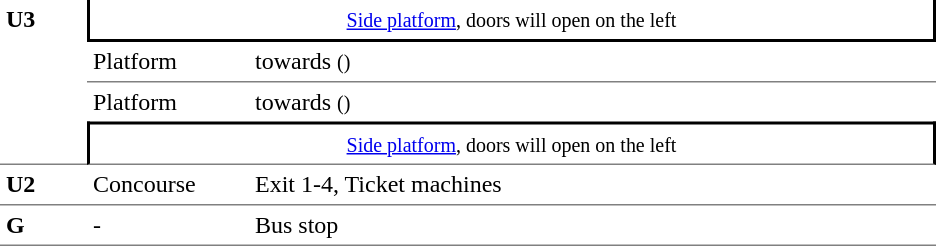<table table border=0 cellspacing=0 cellpadding=4>
<tr>
<td style="border-bottom:solid 1px gray;" rowspan=4 valign=top width=50><strong>U3</strong></td>
<td style = "border-right:solid 2px black;border-left:solid 2px black;border-bottom:solid 2px black;text-align:center;" colspan=2><small><a href='#'>Side platform</a>, doors will open on the left</small></td>
</tr>
<tr>
<td style = "border-bottom:solid 1px gray;" width=100>Platform </td>
<td style = "border-bottom:solid 1px gray;" width=450> towards  <small>()</small></td>
</tr>
<tr>
<td>Platform </td>
<td> towards  <small>()</small></td>
</tr>
<tr>
<td style = "border-top:solid 2px black;border-right:solid 2px black;border-left:solid 2px black;border-bottom:solid 1px gray;text-align:center;" colspan=2><small><a href='#'>Side platform</a>, doors will open on the left</small></td>
</tr>
<tr>
<td style = "border-bottom:solid 1px gray;" rowspan=1 valign=top><strong>U2</strong></td>
<td style = "border-bottom:solid 1px gray;" valign=top>Concourse</td>
<td style = "border-bottom:solid 1px gray;" valign=top>Exit 1-4, Ticket machines</td>
</tr>
<tr>
<td style = "border-bottom:solid 1px gray;" rowspan=1 valign=top><strong>G</strong></td>
<td style = "border-bottom:solid 1px gray;" valign=top>-</td>
<td style = "border-bottom:solid 1px gray;" valign=top>Bus stop</td>
</tr>
</table>
